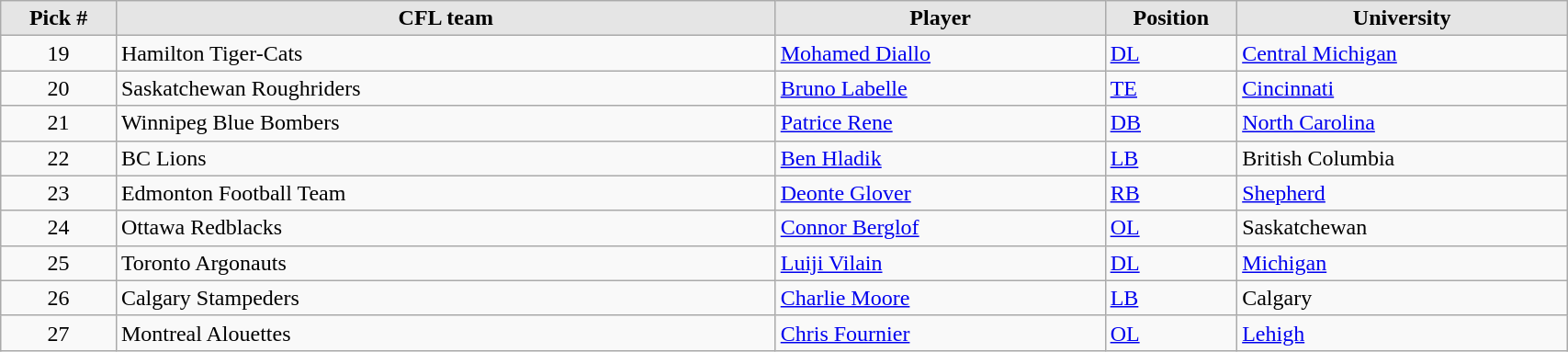<table class="wikitable" style="width: 90%">
<tr>
<th style="background:#E5E5E5;" width=7%>Pick #</th>
<th width=40% style="background:#E5E5E5;">CFL team</th>
<th width=20% style="background:#E5E5E5;">Player</th>
<th width=8% style="background:#E5E5E5;">Position</th>
<th width=20% style="background:#E5E5E5;">University</th>
</tr>
<tr>
<td align=center>19</td>
<td>Hamilton Tiger-Cats</td>
<td><a href='#'>Mohamed Diallo</a></td>
<td><a href='#'>DL</a></td>
<td><a href='#'>Central Michigan</a></td>
</tr>
<tr>
<td align=center>20</td>
<td>Saskatchewan Roughriders</td>
<td><a href='#'>Bruno Labelle</a></td>
<td><a href='#'>TE</a></td>
<td><a href='#'>Cincinnati</a></td>
</tr>
<tr>
<td align=center>21</td>
<td>Winnipeg Blue Bombers</td>
<td><a href='#'>Patrice Rene</a></td>
<td><a href='#'>DB</a></td>
<td><a href='#'>North Carolina</a></td>
</tr>
<tr>
<td align=center>22</td>
<td>BC Lions</td>
<td><a href='#'>Ben Hladik</a></td>
<td><a href='#'>LB</a></td>
<td>British Columbia</td>
</tr>
<tr>
<td align=center>23</td>
<td>Edmonton Football Team</td>
<td><a href='#'>Deonte Glover</a></td>
<td><a href='#'>RB</a></td>
<td><a href='#'>Shepherd</a></td>
</tr>
<tr>
<td align=center>24</td>
<td>Ottawa Redblacks</td>
<td><a href='#'>Connor Berglof</a></td>
<td><a href='#'>OL</a></td>
<td>Saskatchewan</td>
</tr>
<tr>
<td align=center>25</td>
<td>Toronto Argonauts</td>
<td><a href='#'>Luiji Vilain</a></td>
<td><a href='#'>DL</a></td>
<td><a href='#'>Michigan</a></td>
</tr>
<tr>
<td align=center>26</td>
<td>Calgary Stampeders</td>
<td><a href='#'>Charlie Moore</a></td>
<td><a href='#'>LB</a></td>
<td>Calgary</td>
</tr>
<tr>
<td align=center>27</td>
<td>Montreal Alouettes</td>
<td><a href='#'>Chris Fournier</a></td>
<td><a href='#'>OL</a></td>
<td><a href='#'>Lehigh</a></td>
</tr>
</table>
